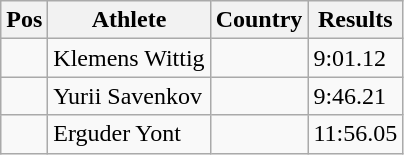<table class="wikitable">
<tr>
<th>Pos</th>
<th>Athlete</th>
<th>Country</th>
<th>Results</th>
</tr>
<tr>
<td align="center"></td>
<td>Klemens Wittig</td>
<td></td>
<td>9:01.12</td>
</tr>
<tr>
<td align="center"></td>
<td>Yurii Savenkov</td>
<td></td>
<td>9:46.21</td>
</tr>
<tr>
<td align="center"></td>
<td>Erguder Yont</td>
<td></td>
<td>11:56.05</td>
</tr>
</table>
